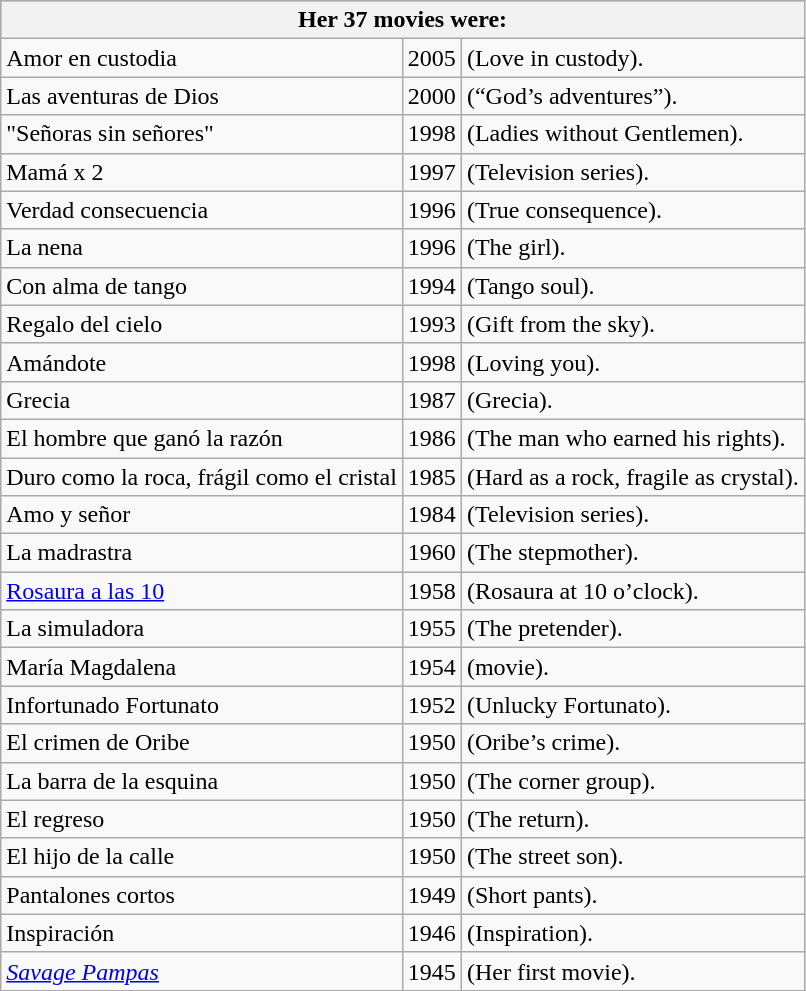<table class="wikitable">
<tr style="background-color:silver;">
<th colspan="3">Her 37 movies were:</th>
</tr>
<tr>
<td>Amor en custodia</td>
<td>2005</td>
<td>(Love in custody).</td>
</tr>
<tr>
<td>Las aventuras de Dios</td>
<td>2000</td>
<td>(“God’s adventures”).</td>
</tr>
<tr>
<td>"Señoras sin señores"</td>
<td>1998</td>
<td>(Ladies without Gentlemen).</td>
</tr>
<tr>
<td>Mamá x 2</td>
<td>1997</td>
<td>(Television series).</td>
</tr>
<tr>
<td>Verdad consecuencia</td>
<td>1996</td>
<td>(True consequence).</td>
</tr>
<tr>
<td>La nena</td>
<td>1996</td>
<td>(The girl).</td>
</tr>
<tr>
<td>Con alma de tango</td>
<td>1994</td>
<td>(Tango  soul).</td>
</tr>
<tr>
<td>Regalo del cielo</td>
<td>1993</td>
<td>(Gift from the sky).</td>
</tr>
<tr>
<td>Amándote</td>
<td>1998</td>
<td>(Loving you).</td>
</tr>
<tr>
<td>Grecia</td>
<td>1987</td>
<td>(Grecia).</td>
</tr>
<tr>
<td>El hombre que ganó la razón</td>
<td>1986</td>
<td>(The man who earned his rights).</td>
</tr>
<tr>
<td>Duro como la roca, frágil como el cristal</td>
<td>1985</td>
<td>(Hard as a rock, fragile as crystal).</td>
</tr>
<tr>
<td>Amo y señor</td>
<td>1984</td>
<td>(Television series).</td>
</tr>
<tr>
<td>La madrastra</td>
<td>1960</td>
<td>(The stepmother).</td>
</tr>
<tr>
<td><a href='#'>Rosaura a las 10</a></td>
<td>1958</td>
<td>(Rosaura at 10 o’clock).</td>
</tr>
<tr>
<td>La simuladora</td>
<td>1955</td>
<td>(The  pretender).</td>
</tr>
<tr>
<td>María Magdalena</td>
<td>1954</td>
<td>(movie).</td>
</tr>
<tr>
<td>Infortunado Fortunato</td>
<td>1952</td>
<td>(Unlucky Fortunato).</td>
</tr>
<tr>
<td>El crimen de Oribe</td>
<td>1950</td>
<td>(Oribe’s crime).</td>
</tr>
<tr>
<td>La barra de la esquina</td>
<td>1950</td>
<td>(The corner group).</td>
</tr>
<tr>
<td>El regreso</td>
<td>1950</td>
<td>(The return).</td>
</tr>
<tr>
<td>El hijo de la calle</td>
<td>1950</td>
<td>(The street son).</td>
</tr>
<tr>
<td>Pantalones cortos</td>
<td>1949</td>
<td>(Short pants).</td>
</tr>
<tr>
<td>Inspiración</td>
<td>1946</td>
<td>(Inspiration).</td>
</tr>
<tr>
<td><em><a href='#'>Savage Pampas</a></em></td>
<td>1945</td>
<td>(Her first movie).</td>
</tr>
</table>
